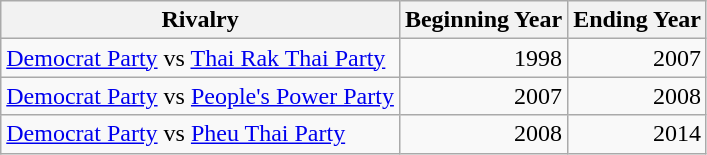<table class="wikitable sortable">
<tr ">
<th>Rivalry</th>
<th>Beginning Year</th>
<th>Ending Year</th>
</tr>
<tr>
<td><a href='#'>Democrat Party</a> vs <a href='#'>Thai Rak Thai Party</a></td>
<td style="text-align:right;">1998</td>
<td style="text-align:right;">2007</td>
</tr>
<tr>
<td><a href='#'>Democrat Party</a> vs <a href='#'>People's Power Party</a></td>
<td style="text-align:right;">2007</td>
<td style="text-align:right;">2008</td>
</tr>
<tr>
<td><a href='#'>Democrat Party</a> vs <a href='#'>Pheu Thai Party</a></td>
<td style="text-align:right;">2008</td>
<td style="text-align:right;">2014</td>
</tr>
</table>
